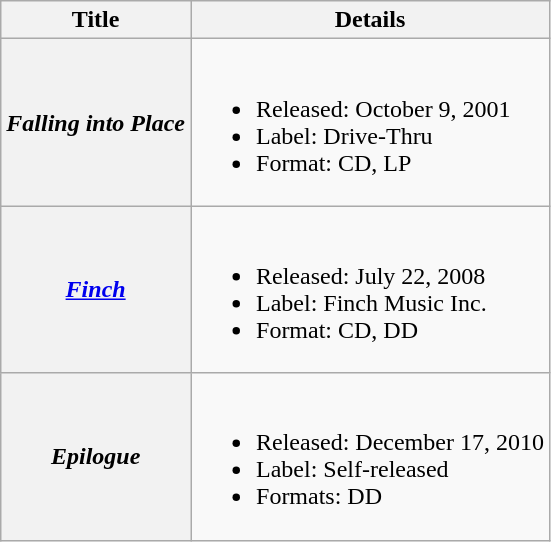<table class="wikitable plainrowheaders">
<tr>
<th>Title</th>
<th>Details</th>
</tr>
<tr>
<th scope="row"><em>Falling into Place</em></th>
<td><br><ul><li>Released: October 9, 2001</li><li>Label: Drive-Thru</li><li>Format: CD, LP</li></ul></td>
</tr>
<tr>
<th scope="row"><em><a href='#'>Finch</a></em></th>
<td><br><ul><li>Released: July 22, 2008</li><li>Label: Finch Music Inc.</li><li>Format: CD, DD</li></ul></td>
</tr>
<tr>
<th scope="row"><em>Epilogue</em></th>
<td><br><ul><li>Released: December 17, 2010</li><li>Label: Self-released</li><li>Formats: DD</li></ul></td>
</tr>
</table>
